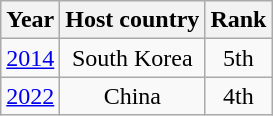<table class="wikitable" style="text-align: center;">
<tr>
<th>Year</th>
<th>Host country</th>
<th>Rank</th>
</tr>
<tr>
<td><a href='#'>2014</a></td>
<td>South Korea</td>
<td>5th</td>
</tr>
<tr>
<td><a href='#'>2022</a></td>
<td>China</td>
<td>4th</td>
</tr>
</table>
